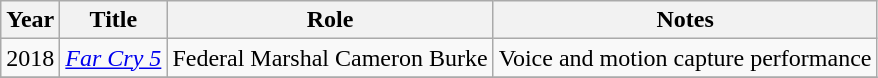<table class="wikitable">
<tr>
<th>Year</th>
<th>Title</th>
<th>Role</th>
<th>Notes</th>
</tr>
<tr>
<td>2018</td>
<td><em><a href='#'>Far Cry 5</a></em></td>
<td>Federal Marshal Cameron Burke</td>
<td>Voice and motion capture performance</td>
</tr>
<tr>
</tr>
</table>
